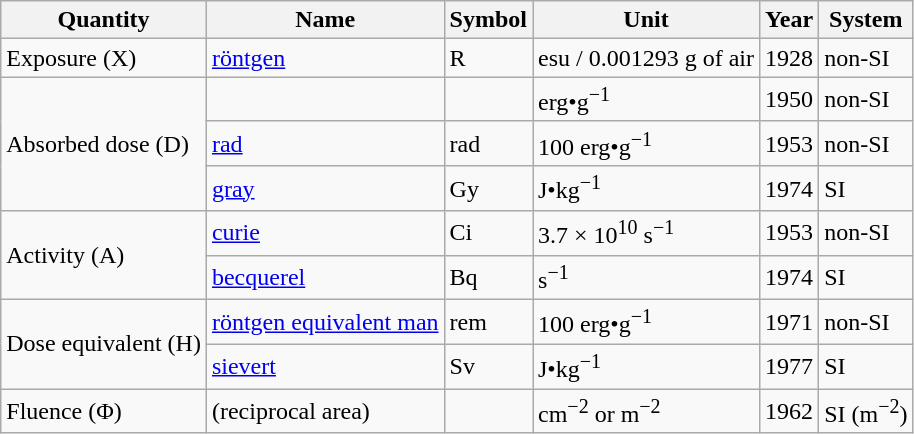<table class="wikitable">
<tr>
<th>Quantity</th>
<th>Name</th>
<th>Symbol</th>
<th>Unit</th>
<th>Year</th>
<th>System</th>
</tr>
<tr>
<td>Exposure (X)</td>
<td><a href='#'>röntgen</a></td>
<td>R</td>
<td>esu / 0.001293 g of air</td>
<td>1928</td>
<td>non-SI</td>
</tr>
<tr>
<td rowspan="3">Absorbed dose (D)</td>
<td></td>
<td></td>
<td>erg•g<sup>−1</sup></td>
<td>1950</td>
<td>non-SI</td>
</tr>
<tr>
<td><a href='#'>rad</a></td>
<td>rad</td>
<td>100 erg•g<sup>−1</sup></td>
<td>1953</td>
<td>non-SI</td>
</tr>
<tr>
<td><a href='#'>gray</a></td>
<td>Gy</td>
<td>J•kg<sup>−1</sup></td>
<td>1974</td>
<td>SI</td>
</tr>
<tr>
<td rowspan="2">Activity (A)</td>
<td><a href='#'>curie</a></td>
<td>Ci</td>
<td>3.7 × 10<sup>10</sup> s<sup>−1</sup></td>
<td>1953</td>
<td>non-SI</td>
</tr>
<tr>
<td><a href='#'>becquerel</a></td>
<td>Bq</td>
<td>s<sup>−1</sup></td>
<td>1974</td>
<td>SI</td>
</tr>
<tr>
<td rowspan = "2">Dose equivalent (H)</td>
<td><a href='#'>röntgen equivalent man</a></td>
<td>rem</td>
<td>100 erg•g<sup>−1</sup></td>
<td>1971</td>
<td>non-SI</td>
</tr>
<tr>
<td><a href='#'>sievert</a></td>
<td>Sv</td>
<td>J•kg<sup>−1</sup></td>
<td>1977</td>
<td>SI</td>
</tr>
<tr>
<td>Fluence (Φ)</td>
<td>(reciprocal area)</td>
<td></td>
<td>cm<sup>−2</sup> or m<sup>−2</sup></td>
<td>1962</td>
<td>SI (m<sup>−2</sup>)</td>
</tr>
</table>
